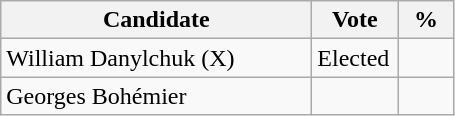<table class="wikitable">
<tr>
<th bgcolor="#DDDDFF" width="200px">Candidate</th>
<th bgcolor="#DDDDFF" width="50px">Vote</th>
<th bgcolor="#DDDDFF" width="30px">%</th>
</tr>
<tr>
<td>William Danylchuk (X)</td>
<td>Elected</td>
<td></td>
</tr>
<tr>
<td>Georges Bohémier</td>
<td></td>
<td></td>
</tr>
</table>
